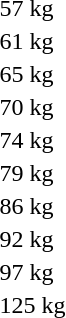<table>
<tr>
<td>57 kg</td>
<td></td>
<td></td>
<td></td>
</tr>
<tr>
<td rowspan=2>61 kg</td>
<td rowspan=2></td>
<td rowspan=2></td>
<td></td>
</tr>
<tr>
<td></td>
</tr>
<tr>
<td rowspan=2>65 kg</td>
<td rowspan=2></td>
<td rowspan=2></td>
<td></td>
</tr>
<tr>
<td></td>
</tr>
<tr>
<td rowspan=2>70 kg</td>
<td rowspan=2></td>
<td rowspan=2></td>
<td></td>
</tr>
<tr>
<td></td>
</tr>
<tr>
<td>74 kg</td>
<td></td>
<td></td>
<td></td>
</tr>
<tr>
<td rowspan=2>79 kg</td>
<td rowspan=2></td>
<td rowspan=2></td>
<td></td>
</tr>
<tr>
<td></td>
</tr>
<tr>
<td rowspan=2>86 kg</td>
<td rowspan=2></td>
<td rowspan=2></td>
<td></td>
</tr>
<tr>
<td></td>
</tr>
<tr>
<td>92 kg</td>
<td></td>
<td></td>
<td></td>
</tr>
<tr>
<td>97 kg</td>
<td></td>
<td></td>
<td></td>
</tr>
<tr>
<td rowspan=2>125 kg</td>
<td rowspan=2></td>
<td rowspan=2></td>
<td></td>
</tr>
<tr>
<td></td>
</tr>
</table>
